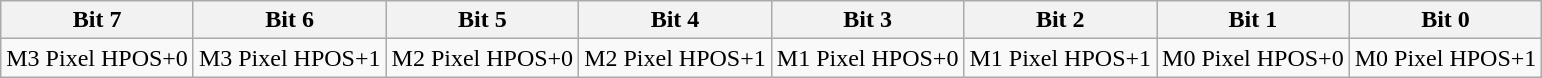<table class="wikitable">
<tr>
<th>Bit 7</th>
<th>Bit 6</th>
<th>Bit 5</th>
<th>Bit 4</th>
<th>Bit 3</th>
<th>Bit 2</th>
<th>Bit 1</th>
<th>Bit 0</th>
</tr>
<tr>
<td>M3 Pixel HPOS+0</td>
<td>M3 Pixel HPOS+1</td>
<td>M2 Pixel HPOS+0</td>
<td>M2 Pixel HPOS+1</td>
<td>M1 Pixel HPOS+0</td>
<td>M1 Pixel HPOS+1</td>
<td>M0 Pixel HPOS+0</td>
<td>M0 Pixel HPOS+1</td>
</tr>
</table>
